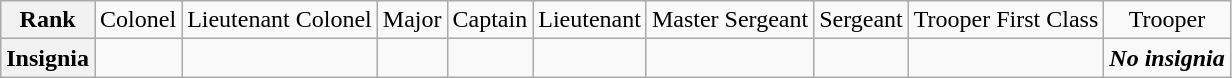<table class="wikitable">
<tr style="text-align:center;">
<th>Rank</th>
<td>Colonel</td>
<td>Lieutenant Colonel</td>
<td>Major</td>
<td>Captain</td>
<td>Lieutenant</td>
<td>Master Sergeant</td>
<td>Sergeant</td>
<td>Trooper First Class</td>
<td>Trooper</td>
</tr>
<tr style="text-align:center;">
<th>Insignia</th>
<td></td>
<td></td>
<td></td>
<td></td>
<td></td>
<td></td>
<td></td>
<td></td>
<td><strong><em>No insignia</em></strong></td>
</tr>
</table>
